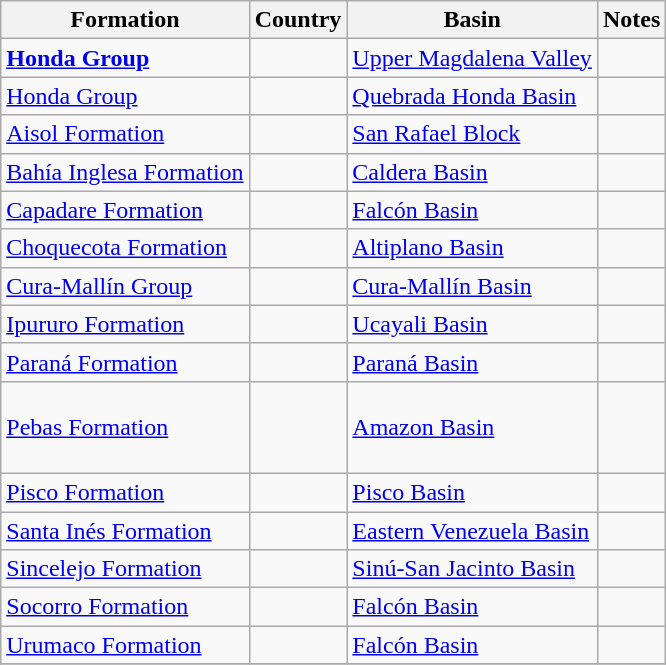<table class="wikitable sortable">
<tr>
<th>Formation<br></th>
<th>Country</th>
<th>Basin</th>
<th class=unsortable>Notes</th>
</tr>
<tr>
<td><strong><a href='#'>Honda Group</a></strong></td>
<td></td>
<td><a href='#'>Upper Magdalena Valley</a></td>
<td></td>
</tr>
<tr>
<td><a href='#'>Honda Group</a></td>
<td></td>
<td><a href='#'>Quebrada Honda Basin</a></td>
<td></td>
</tr>
<tr>
<td><a href='#'>Aisol Formation</a></td>
<td></td>
<td><a href='#'>San Rafael Block</a></td>
<td></td>
</tr>
<tr>
<td><a href='#'>Bahía Inglesa Formation</a></td>
<td></td>
<td><a href='#'>Caldera Basin</a></td>
<td></td>
</tr>
<tr>
<td><a href='#'>Capadare Formation</a></td>
<td></td>
<td><a href='#'>Falcón Basin</a></td>
<td></td>
</tr>
<tr>
<td><a href='#'>Choquecota Formation</a></td>
<td></td>
<td><a href='#'>Altiplano Basin</a></td>
<td></td>
</tr>
<tr>
<td><a href='#'>Cura-Mallín Group</a></td>
<td></td>
<td><a href='#'>Cura-Mallín Basin</a></td>
<td></td>
</tr>
<tr>
<td><a href='#'>Ipururo Formation</a></td>
<td></td>
<td><a href='#'>Ucayali Basin</a></td>
<td></td>
</tr>
<tr>
<td><a href='#'>Paraná Formation</a></td>
<td></td>
<td><a href='#'>Paraná Basin</a></td>
<td></td>
</tr>
<tr>
<td><a href='#'>Pebas Formation</a></td>
<td><br><br><br></td>
<td><a href='#'>Amazon Basin</a></td>
<td></td>
</tr>
<tr>
<td><a href='#'>Pisco Formation</a></td>
<td></td>
<td><a href='#'>Pisco Basin</a></td>
<td></td>
</tr>
<tr>
<td><a href='#'>Santa Inés Formation</a></td>
<td></td>
<td><a href='#'>Eastern Venezuela Basin</a></td>
<td></td>
</tr>
<tr>
<td><a href='#'>Sincelejo Formation</a></td>
<td></td>
<td><a href='#'>Sinú-San Jacinto Basin</a></td>
<td></td>
</tr>
<tr>
<td><a href='#'>Socorro Formation</a></td>
<td></td>
<td><a href='#'>Falcón Basin</a></td>
<td></td>
</tr>
<tr>
<td><a href='#'>Urumaco Formation</a></td>
<td></td>
<td><a href='#'>Falcón Basin</a></td>
<td></td>
</tr>
<tr>
</tr>
</table>
